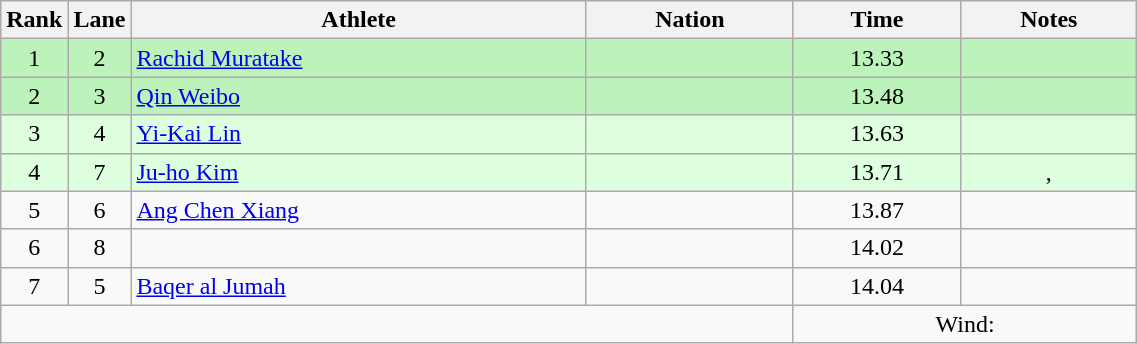<table class="wikitable sortable" style="text-align:center;width: 60%;">
<tr>
<th scope="col" style="width: 10px;">Rank</th>
<th scope="col" style="width: 10px;">Lane</th>
<th scope="col">Athlete</th>
<th scope="col">Nation</th>
<th scope="col">Time</th>
<th scope="col">Notes</th>
</tr>
<tr bgcolor=bbf3bb>
<td>1</td>
<td>2</td>
<td align="left"><a href='#'>Rachid Muratake</a></td>
<td align="left"></td>
<td>13.33</td>
<td></td>
</tr>
<tr bgcolor=bbf3bb>
<td>2</td>
<td>3</td>
<td align="left"><a href='#'>Qin Weibo</a></td>
<td align="left"></td>
<td>13.48</td>
<td></td>
</tr>
<tr bgcolor=ddffdd>
<td>3</td>
<td>4</td>
<td align="left"><a href='#'>Yi-Kai Lin</a></td>
<td align="left"></td>
<td>13.63</td>
<td></td>
</tr>
<tr bgcolor=ddffdd>
<td>4</td>
<td>7</td>
<td align="left"><a href='#'>Ju-ho Kim</a></td>
<td align="left"></td>
<td>13.71</td>
<td>, </td>
</tr>
<tr>
<td>5</td>
<td>6</td>
<td align="left"><a href='#'>Ang Chen Xiang</a></td>
<td align="left"></td>
<td>13.87</td>
<td></td>
</tr>
<tr>
<td>6</td>
<td>8</td>
<td align="left"></td>
<td align="left"></td>
<td>14.02</td>
<td></td>
</tr>
<tr>
<td>7</td>
<td>5</td>
<td align="left"><a href='#'>Baqer al Jumah</a></td>
<td align="left"></td>
<td>14.04</td>
<td></td>
</tr>
<tr class="sortbottom">
<td colspan="4"></td>
<td colspan="2">Wind: </td>
</tr>
</table>
